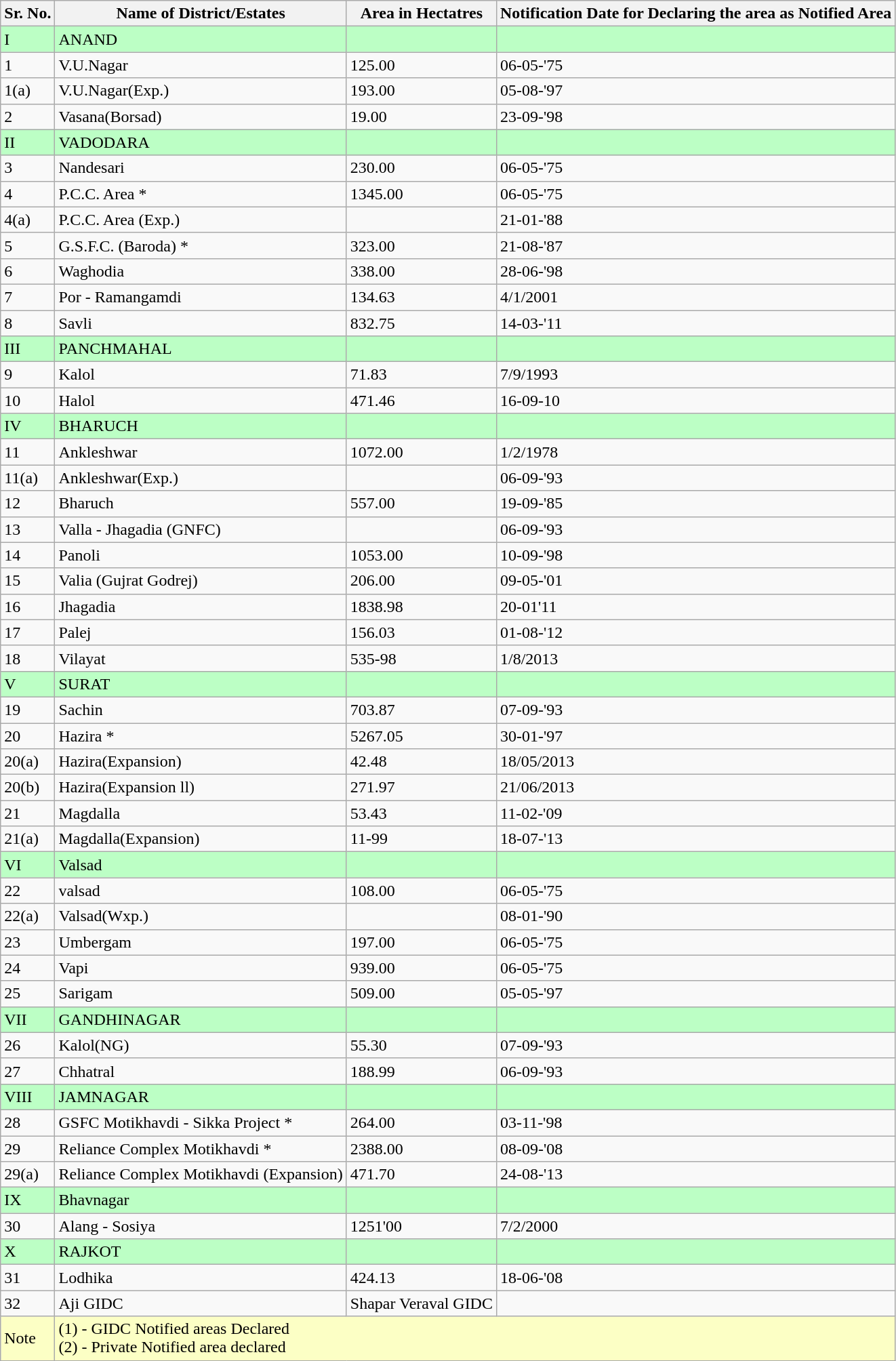<table class="wikitable sortable">
<tr>
<th>Sr. No.</th>
<th>Name of District/Estates</th>
<th>Area in Hectatres</th>
<th>Notification Date for Declaring the area as Notified Area</th>
</tr>
<tr>
<td style="background:#BCFFC5;">I</td>
<td style="background:#BCFFC5;">ANAND</td>
<td style="background:#BCFFC5;"></td>
<td style="background:#BCFFC5;"></td>
</tr>
<tr>
<td>1</td>
<td>V.U.Nagar</td>
<td>125.00</td>
<td>06-05-'75</td>
</tr>
<tr>
<td>1(a)</td>
<td>V.U.Nagar(Exp.)</td>
<td>193.00</td>
<td>05-08-'97</td>
</tr>
<tr>
<td>2</td>
<td>Vasana(Borsad)</td>
<td>19.00</td>
<td>23-09-'98</td>
</tr>
<tr>
<td style="background:#BCFFC5;">II</td>
<td style="background:#BCFFC5;">VADODARA</td>
<td style="background:#BCFFC5;"></td>
<td style="background:#BCFFC5;"></td>
</tr>
<tr>
<td>3</td>
<td>Nandesari</td>
<td>230.00</td>
<td>06-05-'75</td>
</tr>
<tr>
<td>4</td>
<td>P.C.C. Area *</td>
<td>1345.00</td>
<td>06-05-'75</td>
</tr>
<tr>
<td>4(a)</td>
<td>P.C.C. Area (Exp.)</td>
<td></td>
<td>21-01-'88</td>
</tr>
<tr>
<td>5</td>
<td>G.S.F.C. (Baroda) *</td>
<td>323.00</td>
<td>21-08-'87</td>
</tr>
<tr>
<td>6</td>
<td>Waghodia</td>
<td>338.00</td>
<td>28-06-'98</td>
</tr>
<tr>
<td>7</td>
<td>Por - Ramangamdi</td>
<td>134.63</td>
<td>4/1/2001</td>
</tr>
<tr>
<td>8</td>
<td>Savli</td>
<td>832.75</td>
<td>14-03-'11</td>
</tr>
<tr>
<td style="background:#BCFFC5;">III</td>
<td style="background:#BCFFC5;">PANCHMAHAL</td>
<td style="background:#BCFFC5;"></td>
<td style="background:#BCFFC5;"></td>
</tr>
<tr>
<td>9</td>
<td>Kalol</td>
<td>71.83</td>
<td>7/9/1993</td>
</tr>
<tr>
<td>10</td>
<td>Halol</td>
<td>471.46</td>
<td>16-09-10</td>
</tr>
<tr>
<td style="background:#BCFFC5;">IV</td>
<td style="background:#BCFFC5;">BHARUCH</td>
<td style="background:#BCFFC5;"></td>
<td style="background:#BCFFC5;"></td>
</tr>
<tr>
<td>11</td>
<td>Ankleshwar</td>
<td>1072.00</td>
<td>1/2/1978</td>
</tr>
<tr>
<td>11(a)</td>
<td>Ankleshwar(Exp.)</td>
<td></td>
<td>06-09-'93</td>
</tr>
<tr>
<td>12</td>
<td>Bharuch</td>
<td>557.00</td>
<td>19-09-'85</td>
</tr>
<tr>
<td>13</td>
<td>Valla - Jhagadia (GNFC)</td>
<td></td>
<td>06-09-'93</td>
</tr>
<tr>
<td>14</td>
<td>Panoli</td>
<td>1053.00</td>
<td>10-09-'98</td>
</tr>
<tr>
<td>15</td>
<td>Valia (Gujrat Godrej)</td>
<td>206.00</td>
<td>09-05-'01</td>
</tr>
<tr>
<td>16</td>
<td>Jhagadia</td>
<td>1838.98</td>
<td>20-01'11</td>
</tr>
<tr>
<td>17</td>
<td>Palej</td>
<td>156.03</td>
<td>01-08-'12</td>
</tr>
<tr>
<td>18</td>
<td>Vilayat</td>
<td>535-98</td>
<td>1/8/2013</td>
</tr>
<tr>
<td style="background:#BCFFC5;">V</td>
<td style="background:#BCFFC5;">SURAT</td>
<td style="background:#BCFFC5;"></td>
<td style="background:#BCFFC5;"></td>
</tr>
<tr>
<td>19</td>
<td>Sachin</td>
<td>703.87</td>
<td>07-09-'93</td>
</tr>
<tr>
<td>20</td>
<td>Hazira *</td>
<td>5267.05</td>
<td>30-01-'97</td>
</tr>
<tr>
<td>20(a)</td>
<td>Hazira(Expansion)</td>
<td>42.48</td>
<td>18/05/2013</td>
</tr>
<tr>
<td>20(b)</td>
<td>Hazira(Expansion ll)</td>
<td>271.97</td>
<td>21/06/2013</td>
</tr>
<tr>
<td>21</td>
<td>Magdalla</td>
<td>53.43</td>
<td>11-02-'09</td>
</tr>
<tr>
<td>21(a)</td>
<td>Magdalla(Expansion)</td>
<td>11-99</td>
<td>18-07-'13</td>
</tr>
<tr>
<td style="background:#BCFFC5;">VI</td>
<td style="background:#BCFFC5;">Valsad</td>
<td style="background:#BCFFC5;"></td>
<td style="background:#BCFFC5;"></td>
</tr>
<tr>
<td>22</td>
<td>valsad</td>
<td>108.00</td>
<td>06-05-'75</td>
</tr>
<tr>
<td>22(a)</td>
<td>Valsad(Wxp.)</td>
<td></td>
<td>08-01-'90</td>
</tr>
<tr>
<td>23</td>
<td>Umbergam</td>
<td>197.00</td>
<td>06-05-'75</td>
</tr>
<tr>
<td>24</td>
<td>Vapi</td>
<td>939.00</td>
<td>06-05-'75</td>
</tr>
<tr>
<td>25</td>
<td>Sarigam</td>
<td>509.00</td>
<td>05-05-'97</td>
</tr>
<tr>
<td style="background:#BCFFC5;">VII</td>
<td style="background:#BCFFC5;">GANDHINAGAR</td>
<td style="background:#BCFFC5;"></td>
<td style="background:#BCFFC5;"></td>
</tr>
<tr>
<td>26</td>
<td>Kalol(NG)</td>
<td>55.30</td>
<td>07-09-'93</td>
</tr>
<tr>
<td>27</td>
<td>Chhatral</td>
<td>188.99</td>
<td>06-09-'93</td>
</tr>
<tr>
<td style="background:#BCFFC5;">VIII</td>
<td style="background:#BCFFC5;">JAMNAGAR</td>
<td style="background:#BCFFC5;"></td>
<td style="background:#BCFFC5;"></td>
</tr>
<tr>
<td>28</td>
<td>GSFC Motikhavdi - Sikka Project *</td>
<td>264.00</td>
<td>03-11-'98</td>
</tr>
<tr>
<td>29</td>
<td>Reliance Complex Motikhavdi *</td>
<td>2388.00</td>
<td>08-09-'08</td>
</tr>
<tr>
<td>29(a)</td>
<td>Reliance Complex Motikhavdi (Expansion)</td>
<td>471.70</td>
<td>24-08-'13</td>
</tr>
<tr>
<td style="background:#BCFFC5;">IX</td>
<td style="background:#BCFFC5;">Bhavnagar</td>
<td style="background:#BCFFC5;"></td>
<td style="background:#BCFFC5;"></td>
</tr>
<tr>
<td>30</td>
<td>Alang - Sosiya</td>
<td>1251'00</td>
<td>7/2/2000</td>
</tr>
<tr>
<td style="background:#BCFFC5;">X</td>
<td style="background:#BCFFC5;">RAJKOT</td>
<td style="background:#BCFFC5;"></td>
<td style="background:#BCFFC5;"></td>
</tr>
<tr>
<td>31</td>
<td>Lodhika</td>
<td>424.13</td>
<td>18-06-'08</td>
</tr>
<tr>
<td>32</td>
<td>Aji GIDC</td>
<td>Shapar Veraval GIDC</td>
<td></td>
</tr>
<tr>
<td style="background:#FCFFC5;">Note</td>
<td colspan="3" style="background:#FCFFC5;">(1) - GIDC Notified areas Declared<br> (2) - Private Notified area declared</td>
</tr>
</table>
